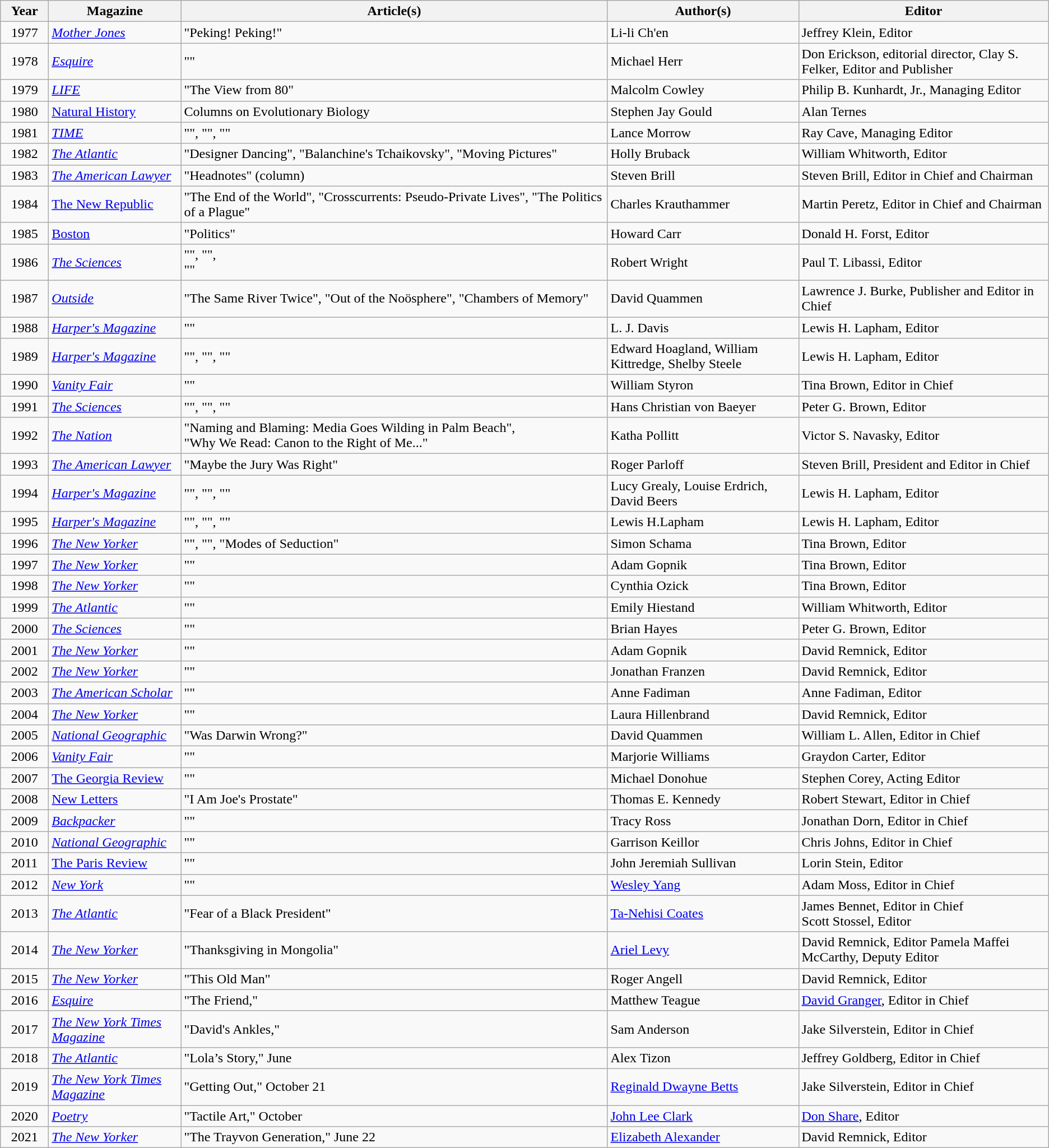<table class="sortable wikitable plainrowheaders">
<tr>
<th scope="col" style="width:50px;">Year</th>
<th scope="col" style="width:150px;">Magazine</th>
<th scope="col" style="width:500px;">Article(s)</th>
<th scope="col" style="width:220px;">Author(s)</th>
<th>Editor</th>
</tr>
<tr>
<td align="center">1977</td>
<td scope="row"><em><a href='#'>Mother Jones</a></em></td>
<td>"Peking! Peking!"</td>
<td>Li-li Ch'en</td>
<td>Jeffrey Klein, Editor</td>
</tr>
<tr>
<td align="center">1978</td>
<td scope="row"><em><a href='#'>Esquire</a></em></td>
<td>""</td>
<td>Michael Herr</td>
<td>Don Erickson, editorial director, Clay S. Felker, Editor and Publisher</td>
</tr>
<tr>
<td align="center">1979</td>
<td scope="row"><em><a href='#'>LIFE</a></em></td>
<td>"The View from 80"</td>
<td>Malcolm Cowley</td>
<td>Philip B. Kunhardt, Jr., Managing Editor</td>
</tr>
<tr>
<td align="center">1980</td>
<td scope="row"><a href='#'>Natural History</a></td>
<td>Columns on Evolutionary Biology</td>
<td>Stephen Jay Gould</td>
<td>Alan Ternes</td>
</tr>
<tr>
<td align="center">1981</td>
<td scope="row"><em><a href='#'>TIME</a></em></td>
<td>"", "", ""</td>
<td>Lance Morrow</td>
<td>Ray Cave, Managing Editor</td>
</tr>
<tr>
<td align="center">1982</td>
<td scope="row"><em><a href='#'>The Atlantic</a></em></td>
<td>"Designer Dancing", "Balanchine's Tchaikovsky", "Moving Pictures"</td>
<td>Holly Bruback</td>
<td>William Whitworth, Editor</td>
</tr>
<tr>
<td align="center">1983</td>
<td scope="row"><em><a href='#'>The American Lawyer</a></em></td>
<td>"Headnotes" (column)</td>
<td>Steven Brill</td>
<td>Steven Brill, Editor in Chief and Chairman</td>
</tr>
<tr>
<td align="center">1984</td>
<td scope="row"><a href='#'>The New Republic</a></td>
<td>"The End of the World", "Crosscurrents: Pseudo-Private Lives", "The Politics of a Plague"</td>
<td>Charles Krauthammer</td>
<td>Martin Peretz, Editor in Chief and Chairman</td>
</tr>
<tr>
<td align="center">1985</td>
<td scope="row"><a href='#'>Boston</a></td>
<td>"Politics"</td>
<td>Howard Carr</td>
<td>Donald H. Forst, Editor</td>
</tr>
<tr>
<td align="center">1986</td>
<td scope="row"><em><a href='#'>The Sciences</a></em></td>
<td>"", "",<br> ""</td>
<td>Robert Wright</td>
<td>Paul T. Libassi, Editor</td>
</tr>
<tr>
<td align="center">1987</td>
<td scope="row"><em><a href='#'>Outside</a></em></td>
<td>"The Same River Twice", "Out of the Noösphere", "Chambers of Memory"</td>
<td>David Quammen</td>
<td>Lawrence J. Burke, Publisher and Editor in Chief</td>
</tr>
<tr>
<td align="center">1988</td>
<td scope="row"><em><a href='#'>Harper's Magazine</a></em></td>
<td>""</td>
<td>L. J. Davis</td>
<td>Lewis H. Lapham, Editor</td>
</tr>
<tr>
<td align="center">1989</td>
<td scope="row"><em><a href='#'>Harper's Magazine</a></em></td>
<td>"", "", ""</td>
<td>Edward Hoagland, William Kittredge, Shelby Steele</td>
<td>Lewis H. Lapham, Editor</td>
</tr>
<tr>
<td align="center">1990</td>
<td scope="row"><em><a href='#'>Vanity Fair</a></em></td>
<td>""</td>
<td>William Styron</td>
<td>Tina Brown, Editor in Chief</td>
</tr>
<tr>
<td align="center">1991</td>
<td scope="row"><em><a href='#'>The Sciences</a></em></td>
<td>"", "", ""</td>
<td>Hans Christian von Baeyer</td>
<td>Peter G. Brown, Editor</td>
</tr>
<tr>
<td align="center">1992</td>
<td scope="row"><em> <a href='#'>The Nation</a></em></td>
<td>"Naming and Blaming: Media Goes Wilding in Palm Beach",<br> "Why We Read: Canon to the Right of Me..."</td>
<td>Katha Pollitt</td>
<td>Victor S. Navasky, Editor</td>
</tr>
<tr>
<td align="center">1993</td>
<td scope="row"><em><a href='#'>The American Lawyer</a></em></td>
<td>"Maybe the Jury Was Right"</td>
<td>Roger Parloff</td>
<td>Steven Brill, President and Editor in Chief</td>
</tr>
<tr>
<td align="center">1994</td>
<td scope="row"><em><a href='#'>Harper's Magazine</a></em></td>
<td>"", "", ""</td>
<td>Lucy Grealy, Louise Erdrich, David Beers</td>
<td>Lewis H. Lapham, Editor</td>
</tr>
<tr>
<td align="center">1995</td>
<td scope="row"><em><a href='#'>Harper's Magazine</a></em></td>
<td>"", "", ""</td>
<td>Lewis H.Lapham</td>
<td>Lewis H. Lapham, Editor</td>
</tr>
<tr>
<td align="center">1996</td>
<td scope="row"><em><a href='#'>The New Yorker</a></em></td>
<td>"", "", "Modes of Seduction"</td>
<td>Simon Schama</td>
<td>Tina Brown, Editor</td>
</tr>
<tr>
<td align="center">1997</td>
<td scope="row"><em><a href='#'>The New Yorker</a></em></td>
<td>""</td>
<td>Adam Gopnik</td>
<td>Tina Brown, Editor</td>
</tr>
<tr>
<td align="center">1998</td>
<td scope="row"><em><a href='#'>The New Yorker</a></em></td>
<td>""</td>
<td>Cynthia Ozick</td>
<td>Tina Brown, Editor</td>
</tr>
<tr>
<td align="center">1999</td>
<td scope="row"><em><a href='#'>The Atlantic</a></em></td>
<td>""</td>
<td>Emily Hiestand</td>
<td>William Whitworth, Editor</td>
</tr>
<tr>
<td align="center">2000</td>
<td scope="row"><em><a href='#'>The Sciences</a></em></td>
<td>""</td>
<td>Brian Hayes</td>
<td>Peter G. Brown, Editor</td>
</tr>
<tr>
<td align="center">2001</td>
<td scope="row"><em><a href='#'>The New Yorker</a></em></td>
<td>""</td>
<td>Adam Gopnik</td>
<td>David Remnick, Editor</td>
</tr>
<tr>
<td align="center">2002</td>
<td scope="row"><em><a href='#'>The New Yorker</a></em></td>
<td>""</td>
<td>Jonathan Franzen</td>
<td>David Remnick, Editor</td>
</tr>
<tr>
<td align="center">2003</td>
<td scope="row"><em><a href='#'>The American Scholar</a></em></td>
<td>""</td>
<td>Anne Fadiman</td>
<td>Anne Fadiman, Editor</td>
</tr>
<tr>
<td align="center">2004</td>
<td scope="row"><em><a href='#'>The New Yorker</a></em></td>
<td>""</td>
<td>Laura Hillenbrand</td>
<td>David Remnick, Editor</td>
</tr>
<tr>
<td align="center">2005</td>
<td scope="row"><em><a href='#'>National Geographic</a></em></td>
<td>"Was Darwin Wrong?"</td>
<td>David Quammen</td>
<td>William L. Allen, Editor in Chief</td>
</tr>
<tr>
<td align="center">2006</td>
<td scope="row"><em><a href='#'>Vanity Fair</a></em></td>
<td>""</td>
<td>Marjorie Williams</td>
<td>Graydon Carter, Editor</td>
</tr>
<tr>
<td align="center">2007</td>
<td scope="row"><a href='#'>The Georgia Review</a></td>
<td>""</td>
<td>Michael Donohue</td>
<td>Stephen Corey, Acting Editor</td>
</tr>
<tr>
<td align="center">2008</td>
<td scope="row"><a href='#'>New Letters</a></td>
<td>"I Am Joe's Prostate"</td>
<td>Thomas E. Kennedy</td>
<td>Robert Stewart, Editor in Chief</td>
</tr>
<tr>
<td align="center">2009</td>
<td scope="row"><em><a href='#'>Backpacker</a></em></td>
<td>""</td>
<td>Tracy Ross</td>
<td>Jonathan Dorn, Editor in Chief</td>
</tr>
<tr>
<td align="center">2010</td>
<td scope="row"><em><a href='#'>National Geographic</a></em></td>
<td>""</td>
<td>Garrison Keillor</td>
<td>Chris Johns, Editor in Chief</td>
</tr>
<tr>
<td align="center">2011</td>
<td scope="row"><a href='#'>The Paris Review</a></td>
<td>""</td>
<td>John Jeremiah Sullivan</td>
<td>Lorin Stein, Editor</td>
</tr>
<tr>
<td align="center">2012</td>
<td scope="row"><em><a href='#'>New York</a></em></td>
<td>""</td>
<td><a href='#'>Wesley Yang</a></td>
<td>Adam Moss, Editor in Chief</td>
</tr>
<tr>
<td align="center">2013</td>
<td scope="row"><em><a href='#'>The Atlantic</a></em></td>
<td>"Fear of a Black President"</td>
<td><a href='#'>Ta-Nehisi Coates</a></td>
<td>James Bennet, Editor in Chief<br>Scott Stossel, Editor</td>
</tr>
<tr>
<td align="center">2014</td>
<td scope="row"><em><a href='#'>The New Yorker</a></em></td>
<td>"Thanksgiving in Mongolia"</td>
<td><a href='#'>Ariel Levy</a></td>
<td>David Remnick, Editor Pamela Maffei McCarthy, Deputy Editor</td>
</tr>
<tr>
<td align="center">2015</td>
<td scope="row"><em><a href='#'>The New Yorker</a></em></td>
<td>"This Old Man"</td>
<td>Roger Angell</td>
<td>David Remnick, Editor</td>
</tr>
<tr>
<td align="center">2016</td>
<td><em><a href='#'>Esquire</a></em></td>
<td>"The Friend,"</td>
<td>Matthew Teague</td>
<td><a href='#'>David Granger</a>, Editor in Chief</td>
</tr>
<tr>
<td align="center">2017</td>
<td><em><a href='#'>The New York Times Magazine</a></em></td>
<td>"David's Ankles,"</td>
<td>Sam Anderson</td>
<td>Jake Silverstein, Editor in Chief</td>
</tr>
<tr>
<td align=center>2018</td>
<td><em><a href='#'>The Atlantic</a></em></td>
<td>"Lola’s Story," June</td>
<td>Alex Tizon</td>
<td>Jeffrey Goldberg, Editor in Chief</td>
</tr>
<tr>
<td align=center>2019</td>
<td><em><a href='#'>The New York Times Magazine</a></em></td>
<td>"Getting Out," October 21</td>
<td><a href='#'>Reginald Dwayne Betts</a></td>
<td>Jake Silverstein, Editor in Chief</td>
</tr>
<tr>
<td align=center>2020</td>
<td><em><a href='#'>Poetry</a></em></td>
<td>"Tactile Art," October</td>
<td><a href='#'>John Lee Clark</a></td>
<td><a href='#'>Don Share</a>, Editor</td>
</tr>
<tr>
<td align=center>2021</td>
<td><em><a href='#'>The New Yorker</a></em></td>
<td>"The Trayvon Generation," June 22</td>
<td><a href='#'>Elizabeth Alexander</a></td>
<td>David Remnick, Editor</td>
</tr>
</table>
